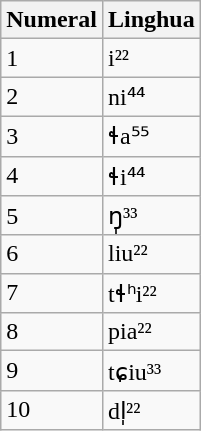<table class="wikitable">
<tr>
<th>Numeral</th>
<th>Linghua</th>
</tr>
<tr>
<td>1</td>
<td>i²²</td>
</tr>
<tr>
<td>2</td>
<td>ni⁴⁴</td>
</tr>
<tr>
<td>3</td>
<td>ɬa⁵⁵</td>
</tr>
<tr>
<td>4</td>
<td>ɬi⁴⁴</td>
</tr>
<tr>
<td>5</td>
<td>ŋ̩³³</td>
</tr>
<tr>
<td>6</td>
<td>liu²²</td>
</tr>
<tr>
<td>7</td>
<td>tɬʰi²²</td>
</tr>
<tr>
<td>8</td>
<td>pia²²</td>
</tr>
<tr>
<td>9</td>
<td>tɕiu³³</td>
</tr>
<tr>
<td>10</td>
<td>dl̩²²</td>
</tr>
</table>
